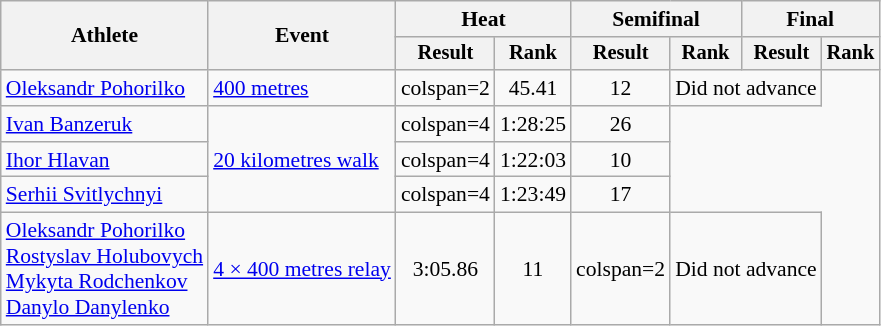<table class=wikitable style=font-size:90%>
<tr>
<th rowspan=2>Athlete</th>
<th rowspan=2>Event</th>
<th colspan=2>Heat</th>
<th colspan=2>Semifinal</th>
<th colspan=2>Final</th>
</tr>
<tr style=font-size:95%>
<th>Result</th>
<th>Rank</th>
<th>Result</th>
<th>Rank</th>
<th>Result</th>
<th>Rank</th>
</tr>
<tr align=center>
<td align=left><a href='#'>Oleksandr Pohorilko</a></td>
<td align=left><a href='#'>400 metres</a></td>
<td>colspan=2 </td>
<td>45.41</td>
<td>12</td>
<td colspan=2>Did not advance</td>
</tr>
<tr align=center>
<td align=left><a href='#'>Ivan Banzeruk</a></td>
<td align=left rowspan=3><a href='#'>20 kilometres walk</a></td>
<td>colspan=4</td>
<td>1:28:25 </td>
<td>26</td>
</tr>
<tr align=center>
<td align=left><a href='#'>Ihor Hlavan</a></td>
<td>colspan=4</td>
<td>1:22:03</td>
<td>10</td>
</tr>
<tr align=center>
<td align=left><a href='#'>Serhii Svitlychnyi</a></td>
<td>colspan=4</td>
<td>1:23:49 </td>
<td>17</td>
</tr>
<tr align=center>
<td align=left><a href='#'>Oleksandr Pohorilko</a><br><a href='#'>Rostyslav Holubovych</a><br><a href='#'>Mykyta Rodchenkov</a><br><a href='#'>Danylo Danylenko</a></td>
<td align=left><a href='#'>4 × 400 metres relay</a></td>
<td>3:05.86  </td>
<td>11</td>
<td>colspan=2</td>
<td colspan=2>Did not advance</td>
</tr>
</table>
